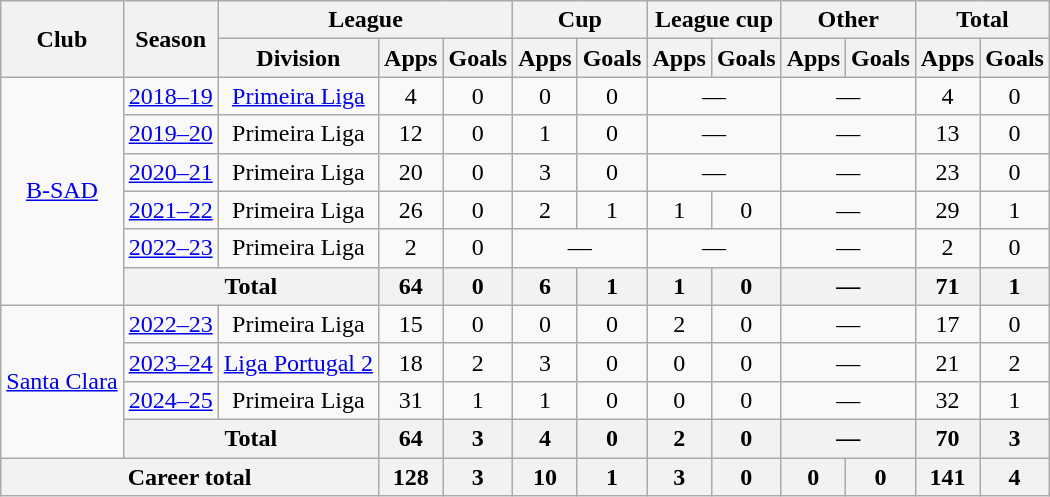<table class="wikitable" style="text-align: center;">
<tr>
<th rowspan="2">Club</th>
<th rowspan="2">Season</th>
<th colspan="3">League</th>
<th colspan="2">Cup</th>
<th colspan="2">League cup</th>
<th colspan="2">Other</th>
<th colspan="2">Total</th>
</tr>
<tr>
<th>Division</th>
<th>Apps</th>
<th>Goals</th>
<th>Apps</th>
<th>Goals</th>
<th>Apps</th>
<th>Goals</th>
<th>Apps</th>
<th>Goals</th>
<th>Apps</th>
<th>Goals</th>
</tr>
<tr>
<td rowspan="6"><a href='#'>B-SAD</a></td>
<td><a href='#'>2018–19</a></td>
<td><a href='#'>Primeira Liga</a></td>
<td>4</td>
<td>0</td>
<td>0</td>
<td>0</td>
<td colspan="2">—</td>
<td colspan="2">—</td>
<td>4</td>
<td>0</td>
</tr>
<tr>
<td><a href='#'>2019–20</a></td>
<td>Primeira Liga</td>
<td>12</td>
<td>0</td>
<td>1</td>
<td>0</td>
<td colspan="2">—</td>
<td colspan="2">—</td>
<td>13</td>
<td>0</td>
</tr>
<tr>
<td><a href='#'>2020–21</a></td>
<td>Primeira Liga</td>
<td>20</td>
<td>0</td>
<td>3</td>
<td>0</td>
<td colspan="2">—</td>
<td colspan="2">—</td>
<td>23</td>
<td>0</td>
</tr>
<tr>
<td><a href='#'>2021–22</a></td>
<td>Primeira Liga</td>
<td>26</td>
<td>0</td>
<td>2</td>
<td>1</td>
<td>1</td>
<td>0</td>
<td colspan="2">—</td>
<td>29</td>
<td>1</td>
</tr>
<tr>
<td><a href='#'>2022–23</a></td>
<td>Primeira Liga</td>
<td>2</td>
<td>0</td>
<td colspan="2">—</td>
<td colspan="2">—</td>
<td colspan="2">—</td>
<td>2</td>
<td>0</td>
</tr>
<tr>
<th colspan="2">Total</th>
<th>64</th>
<th>0</th>
<th>6</th>
<th>1</th>
<th>1</th>
<th>0</th>
<th colspan="2">—</th>
<th>71</th>
<th>1</th>
</tr>
<tr>
<td rowspan="4"><a href='#'>Santa Clara</a></td>
<td><a href='#'>2022–23</a></td>
<td>Primeira Liga</td>
<td>15</td>
<td>0</td>
<td>0</td>
<td>0</td>
<td>2</td>
<td>0</td>
<td colspan="2">—</td>
<td>17</td>
<td>0</td>
</tr>
<tr>
<td><a href='#'>2023–24</a></td>
<td><a href='#'>Liga Portugal 2</a></td>
<td>18</td>
<td>2</td>
<td>3</td>
<td>0</td>
<td>0</td>
<td>0</td>
<td colspan="2">—</td>
<td>21</td>
<td>2</td>
</tr>
<tr>
<td><a href='#'>2024–25</a></td>
<td>Primeira Liga</td>
<td>31</td>
<td>1</td>
<td>1</td>
<td>0</td>
<td>0</td>
<td>0</td>
<td colspan="2">—</td>
<td>32</td>
<td>1</td>
</tr>
<tr>
<th colspan="2">Total</th>
<th>64</th>
<th>3</th>
<th>4</th>
<th>0</th>
<th>2</th>
<th>0</th>
<th colspan="2">—</th>
<th>70</th>
<th>3</th>
</tr>
<tr>
<th colspan="3">Career total</th>
<th>128</th>
<th>3</th>
<th>10</th>
<th>1</th>
<th>3</th>
<th>0</th>
<th>0</th>
<th>0</th>
<th>141</th>
<th>4</th>
</tr>
</table>
